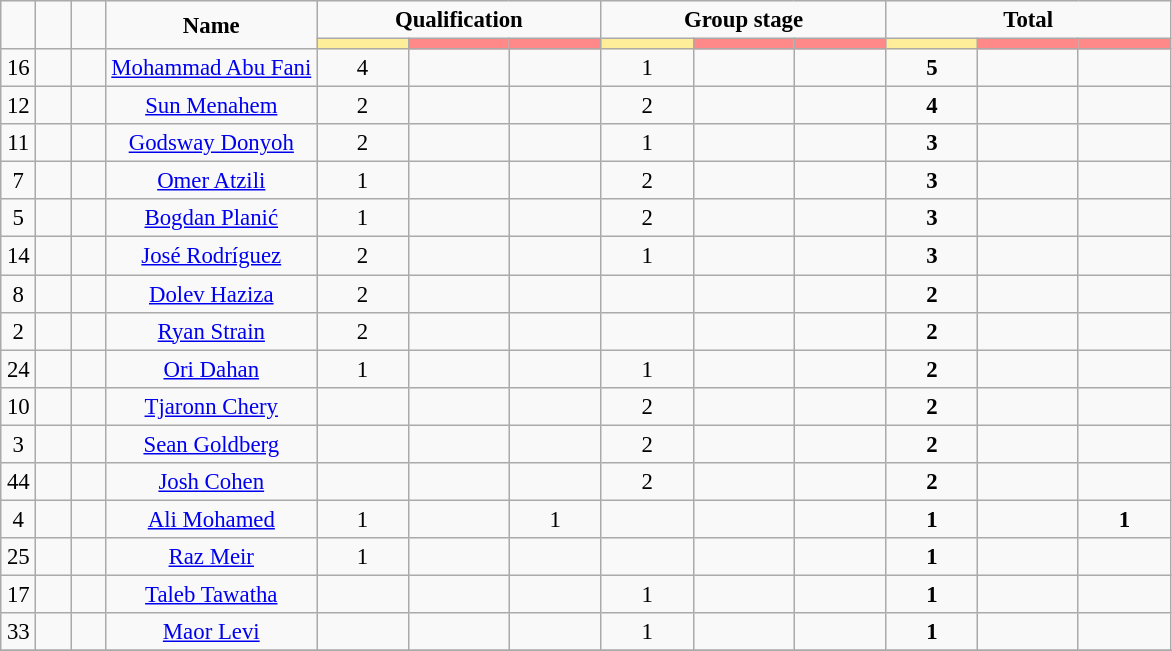<table class="wikitable" style="font-size: 95%; text-align: center;">
<tr>
<td rowspan="2"  style="width:3%; text-align:center;"><strong></strong></td>
<td rowspan="2"  style="width:3%; text-align:center;"><strong></strong></td>
<td rowspan="2"  style="width:3%; text-align:center;"><strong></strong></td>
<td rowspan="2"  style="width:18%; text-align:center;"><strong>Name</strong></td>
<td colspan="3" style="text-align:center;"><strong>Qualification</strong></td>
<td colspan="3" style="text-align:center;"><strong>Group stage</strong></td>
<td colspan="3" style="text-align:center;"><strong>Total</strong></td>
</tr>
<tr>
<th style="width:25px; background:#fe9;"></th>
<th style="width:28px; background:#ff8888;"></th>
<th style="width:25px; background:#ff8888;"></th>
<th style="width:25px; background:#fe9;"></th>
<th style="width:28px; background:#ff8888;"></th>
<th style="width:25px; background:#ff8888;"></th>
<th style="width:25px; background:#fe9;"></th>
<th style="width:28px; background:#ff8888;"></th>
<th style="width:25px; background:#ff8888;"></th>
</tr>
<tr>
<td>16</td>
<td align=center></td>
<td></td>
<td><a href='#'>Mohammad Abu Fani</a></td>
<td>4</td>
<td></td>
<td></td>
<td>1</td>
<td></td>
<td></td>
<td><strong>5</strong></td>
<td></td>
<td></td>
</tr>
<tr>
<td>12</td>
<td align=center></td>
<td></td>
<td><a href='#'>Sun Menahem</a></td>
<td>2</td>
<td></td>
<td></td>
<td>2</td>
<td></td>
<td></td>
<td><strong>4</strong></td>
<td></td>
<td></td>
</tr>
<tr>
<td>11</td>
<td align=center></td>
<td></td>
<td><a href='#'>Godsway Donyoh</a></td>
<td>2</td>
<td></td>
<td></td>
<td>1</td>
<td></td>
<td></td>
<td><strong>3</strong></td>
<td></td>
<td></td>
</tr>
<tr>
<td>7</td>
<td align=center></td>
<td></td>
<td><a href='#'>Omer Atzili</a></td>
<td>1</td>
<td></td>
<td></td>
<td>2</td>
<td></td>
<td></td>
<td><strong>3</strong></td>
<td></td>
<td></td>
</tr>
<tr>
<td>5</td>
<td align=center></td>
<td></td>
<td><a href='#'>Bogdan Planić</a></td>
<td>1</td>
<td></td>
<td></td>
<td>2</td>
<td></td>
<td></td>
<td><strong>3</strong></td>
<td></td>
<td></td>
</tr>
<tr>
<td>14</td>
<td align=center></td>
<td></td>
<td><a href='#'>José Rodríguez</a></td>
<td>2</td>
<td></td>
<td></td>
<td>1</td>
<td></td>
<td></td>
<td><strong>3</strong></td>
<td></td>
<td></td>
</tr>
<tr>
<td>8</td>
<td align=center></td>
<td></td>
<td><a href='#'>Dolev Haziza</a></td>
<td>2</td>
<td></td>
<td></td>
<td></td>
<td></td>
<td></td>
<td><strong>2</strong></td>
<td></td>
<td></td>
</tr>
<tr>
<td>2</td>
<td align=center></td>
<td></td>
<td><a href='#'>Ryan Strain</a></td>
<td>2</td>
<td></td>
<td></td>
<td></td>
<td></td>
<td></td>
<td><strong>2</strong></td>
<td></td>
<td></td>
</tr>
<tr>
<td>24</td>
<td align=center></td>
<td></td>
<td><a href='#'>Ori Dahan</a></td>
<td>1</td>
<td></td>
<td></td>
<td>1</td>
<td></td>
<td></td>
<td><strong>2</strong></td>
<td></td>
<td></td>
</tr>
<tr>
<td>10</td>
<td align=center></td>
<td></td>
<td><a href='#'>Tjaronn Chery</a></td>
<td></td>
<td></td>
<td></td>
<td>2</td>
<td></td>
<td></td>
<td><strong>2</strong></td>
<td></td>
<td></td>
</tr>
<tr>
<td>3</td>
<td align=center></td>
<td></td>
<td><a href='#'>Sean Goldberg</a></td>
<td></td>
<td></td>
<td></td>
<td>2</td>
<td></td>
<td></td>
<td><strong>2</strong></td>
<td></td>
<td></td>
</tr>
<tr>
<td>44</td>
<td align=center></td>
<td></td>
<td><a href='#'>Josh Cohen</a></td>
<td></td>
<td></td>
<td></td>
<td>2</td>
<td></td>
<td></td>
<td><strong>2</strong></td>
<td></td>
<td></td>
</tr>
<tr>
<td>4</td>
<td align=center></td>
<td></td>
<td><a href='#'>Ali Mohamed</a></td>
<td>1</td>
<td></td>
<td>1</td>
<td></td>
<td></td>
<td></td>
<td><strong>1</strong></td>
<td></td>
<td><strong>1</strong></td>
</tr>
<tr>
<td>25</td>
<td align=center></td>
<td></td>
<td><a href='#'>Raz Meir</a></td>
<td>1</td>
<td></td>
<td></td>
<td></td>
<td></td>
<td></td>
<td><strong>1</strong></td>
<td></td>
<td></td>
</tr>
<tr>
<td>17</td>
<td align=center></td>
<td></td>
<td><a href='#'>Taleb Tawatha</a></td>
<td></td>
<td></td>
<td></td>
<td>1</td>
<td></td>
<td></td>
<td><strong>1</strong></td>
<td></td>
<td></td>
</tr>
<tr>
<td>33</td>
<td align=center></td>
<td></td>
<td><a href='#'>Maor Levi</a></td>
<td></td>
<td></td>
<td></td>
<td>1</td>
<td></td>
<td></td>
<td><strong>1</strong></td>
<td></td>
<td></td>
</tr>
<tr>
</tr>
</table>
